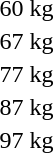<table>
<tr>
<td rowspan=2>60 kg</td>
<td rowspan=2 nowrap></td>
<td rowspan=2></td>
<td></td>
</tr>
<tr>
<td></td>
</tr>
<tr>
<td rowspan=2>67 kg</td>
<td rowspan=2></td>
<td rowspan=2></td>
<td></td>
</tr>
<tr>
<td nowrap></td>
</tr>
<tr>
<td rowspan=2>77 kg</td>
<td rowspan=2 nowrap></td>
<td rowspan=2></td>
<td></td>
</tr>
<tr>
<td></td>
</tr>
<tr>
<td rowspan=2>87 kg</td>
<td rowspan=2></td>
<td rowspan=2></td>
<td></td>
</tr>
<tr>
<td></td>
</tr>
<tr>
<td rowspan=2>97 kg</td>
<td rowspan=2 nowrap></td>
<td rowspan=2 nowrap></td>
<td></td>
</tr>
<tr>
<td></td>
</tr>
</table>
